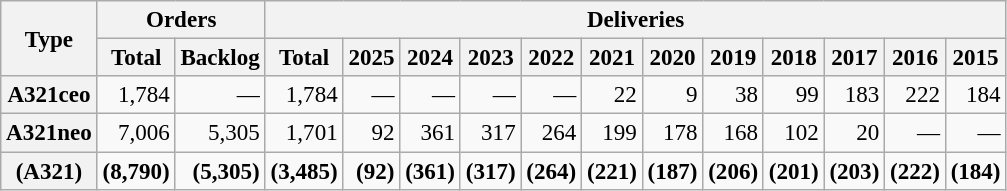<table class="wikitable" style="text-align:right; font-size:96%;">
<tr>
<th rowspan=2>Type</th>
<th colspan="2">Orders</th>
<th colspan="12">Deliveries</th>
</tr>
<tr>
<th>Total</th>
<th>Backlog</th>
<th>Total</th>
<th>2025</th>
<th>2024</th>
<th>2023</th>
<th>2022</th>
<th>2021</th>
<th>2020</th>
<th>2019</th>
<th>2018</th>
<th>2017</th>
<th>2016</th>
<th>2015</th>
</tr>
<tr>
<th>A321ceo</th>
<td>1,784</td>
<td>—</td>
<td>1,784</td>
<td>—</td>
<td>—</td>
<td>—</td>
<td>—</td>
<td>22</td>
<td>9</td>
<td>38</td>
<td>99</td>
<td>183</td>
<td>222</td>
<td>184</td>
</tr>
<tr>
<th>A321neo</th>
<td>7,006</td>
<td>5,305</td>
<td>1,701</td>
<td>92</td>
<td>361</td>
<td>317</td>
<td>264</td>
<td>199</td>
<td>178</td>
<td>168</td>
<td>102</td>
<td>20</td>
<td>—</td>
<td>—</td>
</tr>
<tr>
<th>(A321)</th>
<td><strong>(8,790)</strong></td>
<td><strong>(5,305)</strong></td>
<td><strong>(3,485)</strong></td>
<td><strong>(92)</strong></td>
<td><strong>(361)</strong></td>
<td><strong>(317)</strong></td>
<td><strong>(264)</strong></td>
<td><strong>(221)</strong></td>
<td><strong>(187)</strong></td>
<td><strong>(206)</strong></td>
<td><strong>(201)</strong></td>
<td><strong>(203)</strong></td>
<td><strong>(222)</strong></td>
<td><strong>(184)</strong></td>
</tr>
</table>
